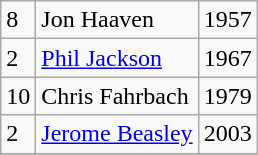<table class="wikitable">
<tr>
<td>8</td>
<td>Jon Haaven</td>
<td>1957</td>
</tr>
<tr>
<td>2</td>
<td><a href='#'>Phil Jackson</a></td>
<td>1967</td>
</tr>
<tr>
<td>10</td>
<td>Chris Fahrbach</td>
<td>1979</td>
</tr>
<tr>
<td>2</td>
<td><a href='#'>Jerome Beasley</a></td>
<td>2003</td>
</tr>
<tr>
</tr>
</table>
